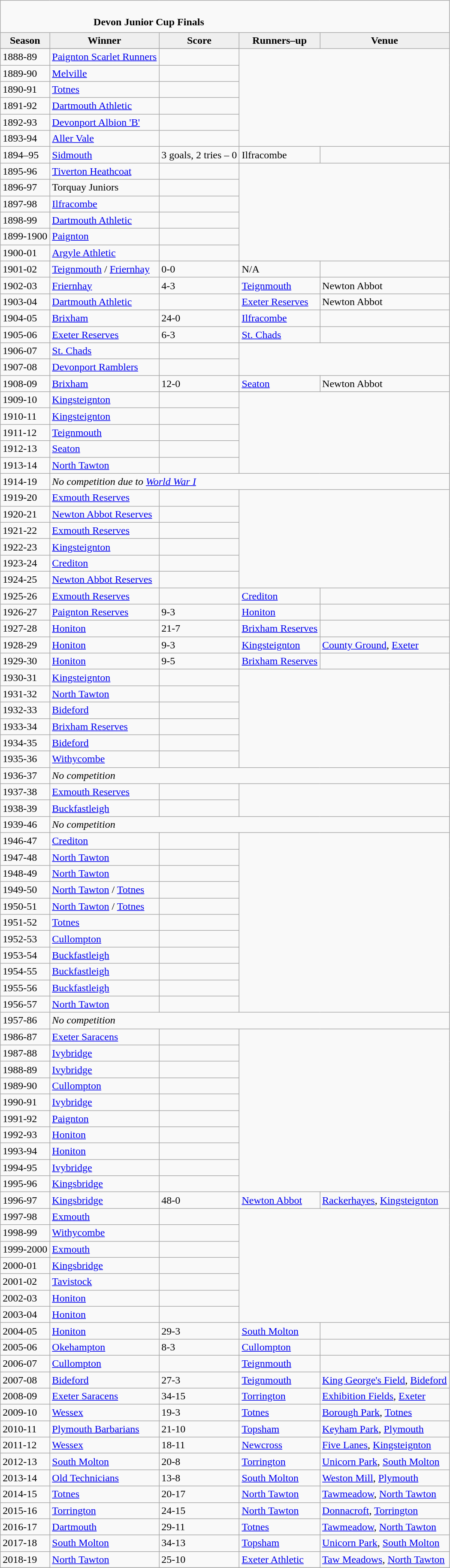<table class="wikitable" style="text-align: left;">
<tr>
<td colspan="5" cellpadding="0" cellspacing="0"><br><table border="0" style="width:100%;" cellpadding="0" cellspacing="0">
<tr>
<td style="width:20%; border:0;"></td>
<td style="border:0;"><strong>Devon Junior Cup Finals</strong></td>
<td style="width:20%; border:0;"></td>
</tr>
</table>
</td>
</tr>
<tr>
<th style="background:#efefef;">Season</th>
<th style="background:#efefef">Winner</th>
<th style="background:#efefef">Score</th>
<th style="background:#efefef;">Runners–up</th>
<th style="background:#efefef;">Venue</th>
</tr>
<tr align=left>
</tr>
<tr>
<td>1888-89</td>
<td><a href='#'>Paignton Scarlet Runners</a></td>
<td></td>
</tr>
<tr>
<td>1889-90</td>
<td><a href='#'>Melville</a></td>
<td></td>
</tr>
<tr>
<td>1890-91</td>
<td><a href='#'>Totnes</a></td>
<td></td>
</tr>
<tr>
<td>1891-92</td>
<td><a href='#'>Dartmouth Athletic</a></td>
<td></td>
</tr>
<tr>
<td>1892-93</td>
<td><a href='#'>Devonport Albion 'B'</a></td>
<td></td>
</tr>
<tr>
<td>1893-94</td>
<td><a href='#'>Aller Vale</a></td>
<td></td>
</tr>
<tr>
<td>1894–95</td>
<td><a href='#'>Sidmouth</a></td>
<td>3 goals, 2 tries – 0</td>
<td>Ilfracombe</td>
<td></td>
</tr>
<tr>
<td>1895-96</td>
<td><a href='#'>Tiverton Heathcoat</a></td>
<td></td>
</tr>
<tr>
<td>1896-97</td>
<td>Torquay Juniors</td>
<td></td>
</tr>
<tr>
<td>1897-98</td>
<td><a href='#'>Ilfracombe</a></td>
<td></td>
</tr>
<tr>
<td>1898-99</td>
<td><a href='#'>Dartmouth Athletic</a></td>
<td></td>
</tr>
<tr>
<td>1899-1900</td>
<td><a href='#'>Paignton</a></td>
<td></td>
</tr>
<tr>
<td>1900-01</td>
<td><a href='#'>Argyle Athletic</a></td>
<td></td>
</tr>
<tr>
<td>1901-02</td>
<td><a href='#'>Teignmouth</a> / <a href='#'>Friernhay</a></td>
<td>0-0</td>
<td>N/A</td>
<td></td>
</tr>
<tr>
<td>1902-03</td>
<td><a href='#'>Friernhay</a></td>
<td>4-3</td>
<td><a href='#'>Teignmouth</a></td>
<td>Newton Abbot</td>
</tr>
<tr>
<td>1903-04</td>
<td><a href='#'>Dartmouth Athletic</a></td>
<td></td>
<td><a href='#'>Exeter Reserves</a></td>
<td>Newton Abbot</td>
</tr>
<tr>
<td>1904-05</td>
<td><a href='#'>Brixham</a></td>
<td>24-0</td>
<td><a href='#'>Ilfracombe</a></td>
<td></td>
</tr>
<tr>
<td>1905-06</td>
<td><a href='#'>Exeter Reserves</a></td>
<td>6-3</td>
<td><a href='#'>St. Chads</a></td>
<td></td>
</tr>
<tr>
<td>1906-07</td>
<td><a href='#'>St. Chads</a></td>
<td></td>
</tr>
<tr>
<td>1907-08</td>
<td><a href='#'>Devonport Ramblers</a></td>
<td></td>
</tr>
<tr>
<td>1908-09</td>
<td><a href='#'>Brixham</a></td>
<td>12-0</td>
<td><a href='#'>Seaton</a></td>
<td>Newton Abbot</td>
</tr>
<tr>
<td>1909-10</td>
<td><a href='#'>Kingsteignton</a></td>
<td></td>
</tr>
<tr>
<td>1910-11</td>
<td><a href='#'>Kingsteignton</a></td>
<td></td>
</tr>
<tr>
<td>1911-12</td>
<td><a href='#'>Teignmouth</a></td>
<td></td>
</tr>
<tr>
<td>1912-13</td>
<td><a href='#'>Seaton</a></td>
<td></td>
</tr>
<tr>
<td>1913-14</td>
<td><a href='#'>North Tawton</a></td>
<td></td>
</tr>
<tr>
<td>1914-19</td>
<td colspan="4"><em>No competition due to <a href='#'>World War I</a></em></td>
</tr>
<tr>
<td>1919-20</td>
<td><a href='#'>Exmouth Reserves</a></td>
<td></td>
</tr>
<tr>
<td>1920-21</td>
<td><a href='#'>Newton Abbot Reserves</a></td>
<td></td>
</tr>
<tr>
<td>1921-22</td>
<td><a href='#'>Exmouth Reserves</a></td>
<td></td>
</tr>
<tr>
<td>1922-23</td>
<td><a href='#'>Kingsteignton</a></td>
<td></td>
</tr>
<tr>
<td>1923-24</td>
<td><a href='#'>Crediton</a></td>
<td></td>
</tr>
<tr>
<td>1924-25</td>
<td><a href='#'>Newton Abbot Reserves</a></td>
<td></td>
</tr>
<tr>
<td>1925-26</td>
<td><a href='#'>Exmouth Reserves</a></td>
<td></td>
<td><a href='#'>Crediton</a></td>
<td></td>
</tr>
<tr>
<td>1926-27</td>
<td><a href='#'>Paignton Reserves</a></td>
<td>9-3</td>
<td><a href='#'>Honiton</a></td>
<td></td>
</tr>
<tr>
<td>1927-28</td>
<td><a href='#'>Honiton</a></td>
<td>21-7</td>
<td><a href='#'>Brixham Reserves</a></td>
<td></td>
</tr>
<tr>
<td>1928-29</td>
<td><a href='#'>Honiton</a></td>
<td>9-3</td>
<td><a href='#'>Kingsteignton</a></td>
<td><a href='#'>County Ground</a>, <a href='#'>Exeter</a></td>
</tr>
<tr>
<td>1929-30</td>
<td><a href='#'>Honiton</a></td>
<td>9-5</td>
<td><a href='#'>Brixham Reserves</a></td>
<td></td>
</tr>
<tr>
<td>1930-31</td>
<td><a href='#'>Kingsteignton</a></td>
<td></td>
</tr>
<tr>
<td>1931-32</td>
<td><a href='#'>North Tawton</a></td>
<td></td>
</tr>
<tr>
<td>1932-33</td>
<td><a href='#'>Bideford</a></td>
<td></td>
</tr>
<tr>
<td>1933-34</td>
<td><a href='#'>Brixham Reserves</a></td>
<td></td>
</tr>
<tr>
<td>1934-35</td>
<td><a href='#'>Bideford</a></td>
<td></td>
</tr>
<tr>
<td>1935-36</td>
<td><a href='#'>Withycombe</a></td>
<td></td>
</tr>
<tr>
<td>1936-37</td>
<td colspan="4"><em>No competition</em></td>
</tr>
<tr>
<td>1937-38</td>
<td><a href='#'>Exmouth Reserves</a></td>
<td></td>
</tr>
<tr>
<td>1938-39</td>
<td><a href='#'>Buckfastleigh</a></td>
<td></td>
</tr>
<tr>
<td>1939-46</td>
<td colspan="4"><em>No competition</em></td>
</tr>
<tr>
<td>1946-47</td>
<td><a href='#'>Crediton</a></td>
<td></td>
</tr>
<tr>
<td>1947-48</td>
<td><a href='#'>North Tawton</a></td>
<td></td>
</tr>
<tr>
<td>1948-49</td>
<td><a href='#'>North Tawton</a></td>
<td></td>
</tr>
<tr>
<td>1949-50</td>
<td><a href='#'>North Tawton</a> / <a href='#'>Totnes</a></td>
<td></td>
</tr>
<tr>
<td>1950-51</td>
<td><a href='#'>North Tawton</a> / <a href='#'>Totnes</a></td>
<td></td>
</tr>
<tr>
<td>1951-52</td>
<td><a href='#'>Totnes</a></td>
<td></td>
</tr>
<tr>
<td>1952-53</td>
<td><a href='#'>Cullompton</a></td>
<td></td>
</tr>
<tr>
<td>1953-54</td>
<td><a href='#'>Buckfastleigh</a></td>
<td></td>
</tr>
<tr>
<td>1954-55</td>
<td><a href='#'>Buckfastleigh</a></td>
<td></td>
</tr>
<tr>
<td>1955-56</td>
<td><a href='#'>Buckfastleigh</a></td>
<td></td>
</tr>
<tr>
<td>1956-57</td>
<td><a href='#'>North Tawton</a></td>
<td></td>
</tr>
<tr>
<td>1957-86</td>
<td colspan="4"><em>No competition</em></td>
</tr>
<tr>
<td>1986-87</td>
<td><a href='#'>Exeter Saracens</a></td>
<td></td>
</tr>
<tr>
<td>1987-88</td>
<td><a href='#'>Ivybridge</a></td>
<td></td>
</tr>
<tr>
<td>1988-89</td>
<td><a href='#'>Ivybridge</a></td>
<td></td>
</tr>
<tr>
<td>1989-90</td>
<td><a href='#'>Cullompton</a></td>
<td></td>
</tr>
<tr>
<td>1990-91</td>
<td><a href='#'>Ivybridge</a></td>
<td></td>
</tr>
<tr>
<td>1991-92</td>
<td><a href='#'>Paignton</a></td>
<td></td>
</tr>
<tr>
<td>1992-93</td>
<td><a href='#'>Honiton</a></td>
<td></td>
</tr>
<tr>
<td>1993-94</td>
<td><a href='#'>Honiton</a></td>
<td></td>
</tr>
<tr>
<td>1994-95</td>
<td><a href='#'>Ivybridge</a></td>
<td></td>
</tr>
<tr>
<td>1995-96</td>
<td><a href='#'>Kingsbridge</a></td>
<td></td>
</tr>
<tr>
<td>1996-97</td>
<td><a href='#'>Kingsbridge</a></td>
<td>48-0</td>
<td><a href='#'>Newton Abbot</a></td>
<td><a href='#'>Rackerhayes</a>, <a href='#'>Kingsteignton</a></td>
</tr>
<tr>
<td>1997-98</td>
<td><a href='#'>Exmouth</a></td>
<td></td>
</tr>
<tr>
<td>1998-99</td>
<td><a href='#'>Withycombe</a></td>
<td></td>
</tr>
<tr>
<td>1999-2000</td>
<td><a href='#'>Exmouth</a></td>
<td></td>
</tr>
<tr>
<td>2000-01</td>
<td><a href='#'>Kingsbridge</a></td>
<td></td>
</tr>
<tr>
<td>2001-02</td>
<td><a href='#'>Tavistock</a></td>
<td></td>
</tr>
<tr>
<td>2002-03</td>
<td><a href='#'>Honiton</a></td>
<td></td>
</tr>
<tr>
<td>2003-04</td>
<td><a href='#'>Honiton</a></td>
<td></td>
</tr>
<tr>
<td>2004-05</td>
<td><a href='#'>Honiton</a></td>
<td>29-3</td>
<td><a href='#'>South Molton</a></td>
<td></td>
</tr>
<tr>
<td>2005-06</td>
<td><a href='#'>Okehampton</a></td>
<td>8-3</td>
<td><a href='#'>Cullompton</a></td>
<td></td>
</tr>
<tr>
<td>2006-07</td>
<td><a href='#'>Cullompton</a></td>
<td></td>
<td><a href='#'>Teignmouth</a></td>
<td></td>
</tr>
<tr>
<td>2007-08</td>
<td><a href='#'>Bideford</a></td>
<td>27-3</td>
<td><a href='#'>Teignmouth</a></td>
<td><a href='#'>King George's Field</a>, <a href='#'>Bideford</a></td>
</tr>
<tr>
<td>2008-09</td>
<td><a href='#'>Exeter Saracens</a></td>
<td>34-15</td>
<td><a href='#'>Torrington</a></td>
<td><a href='#'>Exhibition Fields</a>, <a href='#'>Exeter</a></td>
</tr>
<tr>
<td>2009-10</td>
<td><a href='#'>Wessex</a></td>
<td>19-3</td>
<td><a href='#'>Totnes</a></td>
<td><a href='#'>Borough Park</a>, <a href='#'>Totnes</a></td>
</tr>
<tr>
<td>2010-11</td>
<td><a href='#'>Plymouth Barbarians</a></td>
<td>21-10</td>
<td><a href='#'>Topsham</a></td>
<td><a href='#'>Keyham Park</a>, <a href='#'>Plymouth</a></td>
</tr>
<tr>
<td>2011-12</td>
<td><a href='#'>Wessex</a></td>
<td>18-11</td>
<td><a href='#'>Newcross</a></td>
<td><a href='#'>Five Lanes</a>, <a href='#'>Kingsteignton</a></td>
</tr>
<tr>
<td>2012-13</td>
<td><a href='#'>South Molton</a></td>
<td>20-8</td>
<td><a href='#'>Torrington</a></td>
<td><a href='#'>Unicorn Park</a>, <a href='#'>South Molton</a></td>
</tr>
<tr>
<td>2013-14</td>
<td><a href='#'>Old Technicians</a></td>
<td>13-8</td>
<td><a href='#'>South Molton</a></td>
<td><a href='#'>Weston Mill</a>, <a href='#'>Plymouth</a></td>
</tr>
<tr>
<td>2014-15</td>
<td><a href='#'>Totnes</a></td>
<td>20-17</td>
<td><a href='#'>North Tawton</a></td>
<td><a href='#'>Tawmeadow</a>, <a href='#'>North Tawton</a></td>
</tr>
<tr>
<td>2015-16</td>
<td><a href='#'>Torrington</a></td>
<td>24-15</td>
<td><a href='#'>North Tawton</a></td>
<td><a href='#'>Donnacroft</a>, <a href='#'>Torrington</a></td>
</tr>
<tr>
<td>2016-17</td>
<td><a href='#'>Dartmouth</a></td>
<td>29-11</td>
<td><a href='#'>Totnes</a></td>
<td><a href='#'>Tawmeadow</a>, <a href='#'>North Tawton</a></td>
</tr>
<tr>
<td>2017-18</td>
<td><a href='#'>South Molton</a></td>
<td>34-13</td>
<td><a href='#'>Topsham</a></td>
<td><a href='#'>Unicorn Park</a>, <a href='#'>South Molton</a></td>
</tr>
<tr>
<td>2018-19</td>
<td><a href='#'>North Tawton</a></td>
<td>25-10</td>
<td><a href='#'>Exeter Athletic</a></td>
<td><a href='#'>Taw Meadows</a>, <a href='#'>North Tawton</a></td>
</tr>
<tr>
</tr>
</table>
